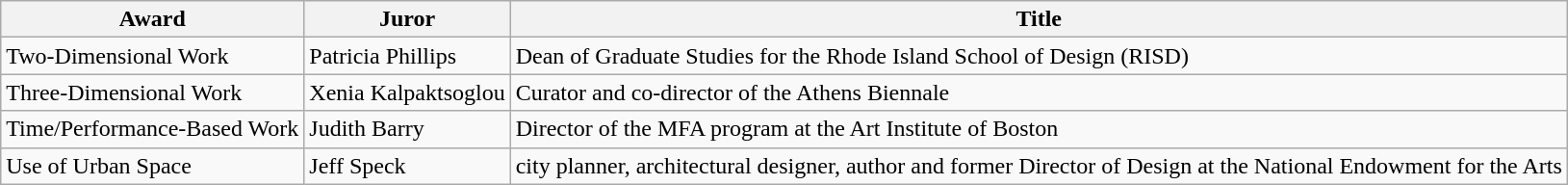<table class="wikitable">
<tr>
<th>Award</th>
<th>Juror</th>
<th>Title</th>
</tr>
<tr>
<td>Two-Dimensional Work</td>
<td>Patricia Phillips</td>
<td>Dean of Graduate Studies for the Rhode Island School of Design (RISD)</td>
</tr>
<tr>
<td>Three-Dimensional Work</td>
<td>Xenia Kalpaktsoglou</td>
<td>Curator and co-director of the Athens Biennale</td>
</tr>
<tr>
<td>Time/Performance-Based Work</td>
<td>Judith Barry</td>
<td>Director of the MFA program at the Art Institute of Boston</td>
</tr>
<tr>
<td>Use of Urban Space</td>
<td>Jeff Speck</td>
<td>city planner, architectural designer, author and former Director of Design at the National Endowment for the Arts</td>
</tr>
</table>
